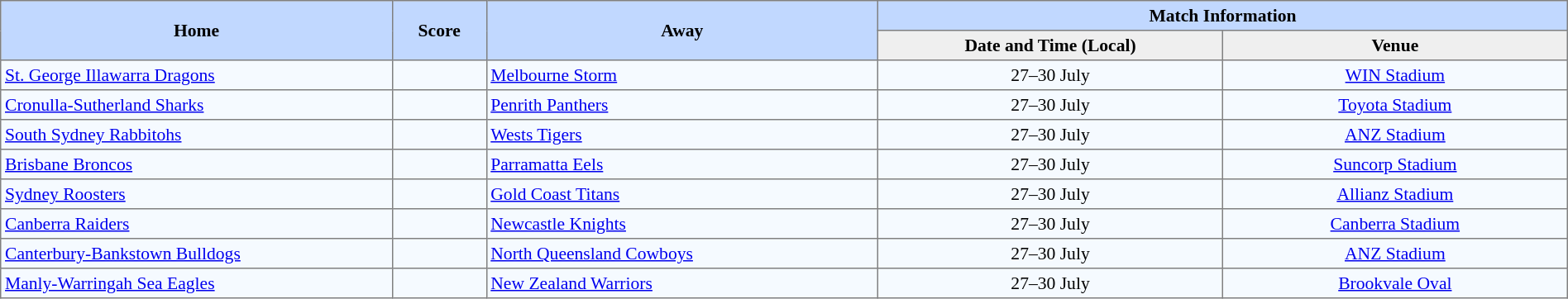<table border="1" cellpadding="3" cellspacing="0" style="border-collapse:collapse; font-size:90%; width:100%;">
<tr bgcolor=#C1D8FF>
<th rowspan=2 width=25%>Home</th>
<th rowspan=2 width=6%>Score</th>
<th rowspan=2 width=25%>Away</th>
<th colspan=6>Match Information</th>
</tr>
<tr bgcolor=#EFEFEF>
<th width=22%>Date and Time (Local)</th>
<th width=22%>Venue</th>
</tr>
<tr style="text-align:center; background:#f5faff;">
<td align=left> <a href='#'>St. George Illawarra Dragons</a></td>
<td></td>
<td align=left> <a href='#'>Melbourne Storm</a></td>
<td>27–30 July</td>
<td><a href='#'>WIN Stadium</a></td>
</tr>
<tr style="text-align:center; background:#f5faff;">
<td align=left> <a href='#'>Cronulla-Sutherland Sharks</a></td>
<td></td>
<td align=left> <a href='#'>Penrith Panthers</a></td>
<td>27–30 July</td>
<td><a href='#'>Toyota Stadium</a></td>
</tr>
<tr style="text-align:center; background:#f5faff;">
<td align=left> <a href='#'>South Sydney Rabbitohs</a></td>
<td></td>
<td align=left> <a href='#'>Wests Tigers</a></td>
<td>27–30 July</td>
<td><a href='#'>ANZ Stadium</a></td>
</tr>
<tr style="text-align:center; background:#f5faff;">
<td align=left> <a href='#'>Brisbane Broncos</a></td>
<td></td>
<td align=left> <a href='#'>Parramatta Eels</a></td>
<td>27–30 July</td>
<td><a href='#'>Suncorp Stadium</a></td>
</tr>
<tr style="text-align:center; background:#f5faff;">
<td align=left> <a href='#'>Sydney Roosters</a></td>
<td></td>
<td align=left> <a href='#'>Gold Coast Titans</a></td>
<td>27–30 July</td>
<td><a href='#'>Allianz Stadium</a></td>
</tr>
<tr style="text-align:center; background:#f5faff;">
<td align=left> <a href='#'>Canberra Raiders</a></td>
<td></td>
<td align=left> <a href='#'>Newcastle Knights</a></td>
<td>27–30 July</td>
<td><a href='#'>Canberra Stadium</a></td>
</tr>
<tr style="text-align:center; background:#f5faff;">
<td align=left> <a href='#'>Canterbury-Bankstown Bulldogs</a></td>
<td></td>
<td align=left> <a href='#'>North Queensland Cowboys</a></td>
<td>27–30 July</td>
<td><a href='#'>ANZ Stadium</a></td>
</tr>
<tr style="text-align:center; background:#f5faff;">
<td align=left> <a href='#'>Manly-Warringah Sea Eagles</a></td>
<td></td>
<td align=left> <a href='#'>New Zealand Warriors</a></td>
<td>27–30 July</td>
<td><a href='#'>Brookvale Oval</a></td>
</tr>
</table>
